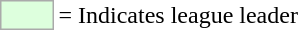<table>
<tr>
<td style="background:#DDFFDD; border:1px solid #aaa; width:2em;"></td>
<td>= Indicates league leader</td>
</tr>
</table>
